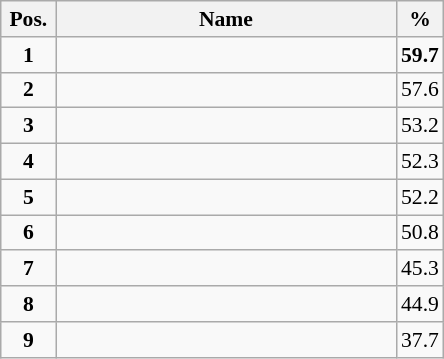<table class="wikitable" style="text-align:center; font-size:90%;">
<tr>
<th width=30px>Pos.</th>
<th width=220px>Name</th>
<th width=20px>%</th>
</tr>
<tr>
<td><strong>1</strong></td>
<td align=left><strong></strong></td>
<td><strong>59.7</strong></td>
</tr>
<tr>
<td><strong>2</strong></td>
<td align=left></td>
<td>57.6</td>
</tr>
<tr>
<td><strong>3</strong></td>
<td align=left></td>
<td>53.2</td>
</tr>
<tr>
<td><strong>4</strong></td>
<td align=left></td>
<td>52.3</td>
</tr>
<tr>
<td><strong>5</strong></td>
<td align=left></td>
<td>52.2</td>
</tr>
<tr>
<td><strong>6</strong></td>
<td align=left></td>
<td>50.8</td>
</tr>
<tr>
<td><strong>7</strong></td>
<td align=left></td>
<td>45.3</td>
</tr>
<tr>
<td><strong>8</strong></td>
<td align=left></td>
<td>44.9</td>
</tr>
<tr>
<td><strong>9</strong></td>
<td align=left></td>
<td>37.7</td>
</tr>
</table>
